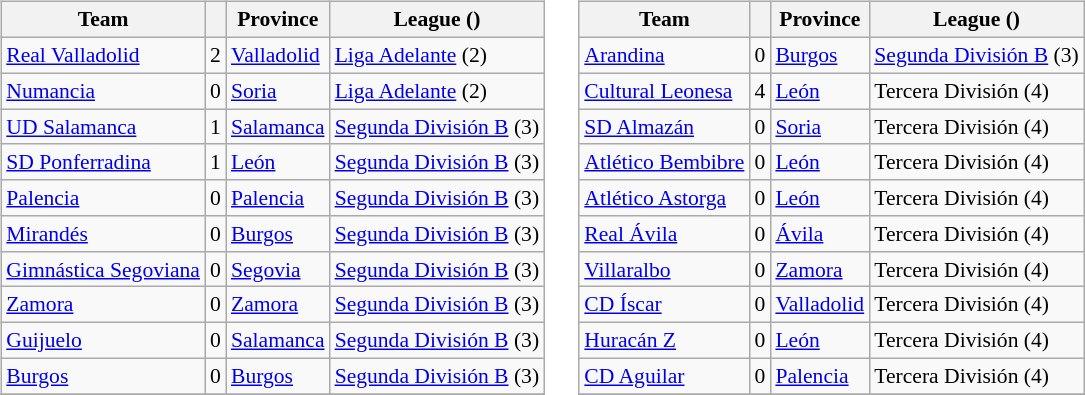<table>
<tr style="vertical-align: top;">
<td><br><table class="wikitable" style="font-size: 90%">
<tr>
<th>Team</th>
<th></th>
<th>Province</th>
<th>League ()</th>
</tr>
<tr>
<td><a href='#'>Real Valladolid</a></td>
<td align="center">2</td>
<td><a href='#'>Valladolid</a></td>
<td><a href='#'>Liga Adelante</a> (2)</td>
</tr>
<tr>
<td><a href='#'>Numancia</a></td>
<td align="center">0</td>
<td><a href='#'>Soria</a></td>
<td><a href='#'>Liga Adelante</a> (2)</td>
</tr>
<tr>
<td><a href='#'>UD Salamanca</a></td>
<td align="center">1</td>
<td><a href='#'>Salamanca</a></td>
<td><a href='#'>Segunda División B</a> (3)</td>
</tr>
<tr>
<td><a href='#'>SD Ponferradina</a></td>
<td align="center">1</td>
<td><a href='#'>León</a></td>
<td><a href='#'>Segunda División B</a> (3)</td>
</tr>
<tr>
<td><a href='#'>Palencia</a></td>
<td align="center">0</td>
<td><a href='#'>Palencia</a></td>
<td><a href='#'>Segunda División B</a> (3)</td>
</tr>
<tr>
<td><a href='#'>Mirandés</a></td>
<td align="center">0</td>
<td><a href='#'>Burgos</a></td>
<td><a href='#'>Segunda División B</a> (3)</td>
</tr>
<tr>
<td><a href='#'>Gimnástica Segoviana</a></td>
<td align="center">0</td>
<td><a href='#'>Segovia</a></td>
<td><a href='#'>Segunda División B</a> (3)</td>
</tr>
<tr>
<td><a href='#'>Zamora</a></td>
<td align="center">0</td>
<td><a href='#'>Zamora</a></td>
<td><a href='#'>Segunda División B</a> (3)</td>
</tr>
<tr>
<td><a href='#'>Guijuelo</a></td>
<td align="center">0</td>
<td><a href='#'>Salamanca</a></td>
<td><a href='#'>Segunda División B</a> (3)</td>
</tr>
<tr>
<td><a href='#'>Burgos</a></td>
<td align="center">0</td>
<td><a href='#'>Burgos</a></td>
<td><a href='#'>Segunda División B</a> (3)</td>
</tr>
<tr>
</tr>
</table>
</td>
<td></td>
<td><br><table class="wikitable" style="font-size: 90%">
<tr>
<th>Team</th>
<th></th>
<th>Province</th>
<th>League ()</th>
</tr>
<tr>
<td><a href='#'>Arandina</a></td>
<td align="center">0</td>
<td><a href='#'>Burgos</a></td>
<td><a href='#'>Segunda División B</a> (3)</td>
</tr>
<tr>
<td><a href='#'>Cultural Leonesa</a></td>
<td align="center">4</td>
<td><a href='#'>León</a></td>
<td>Tercera División (4)</td>
</tr>
<tr>
<td><a href='#'>SD Almazán</a></td>
<td align="center">0</td>
<td><a href='#'>Soria</a></td>
<td>Tercera División (4)</td>
</tr>
<tr>
<td><a href='#'>Atlético Bembibre</a></td>
<td align="center">0</td>
<td><a href='#'>León</a></td>
<td>Tercera División (4)</td>
</tr>
<tr>
<td><a href='#'>Atlético Astorga</a></td>
<td align="center">0</td>
<td><a href='#'>León</a></td>
<td>Tercera División (4)</td>
</tr>
<tr>
<td><a href='#'>Real Ávila</a></td>
<td align="center">0</td>
<td><a href='#'>Ávila</a></td>
<td>Tercera División (4)</td>
</tr>
<tr>
<td><a href='#'>Villaralbo</a></td>
<td align="center">0</td>
<td><a href='#'>Zamora</a></td>
<td>Tercera División (4)</td>
</tr>
<tr>
<td><a href='#'>CD Íscar</a></td>
<td align="center">0</td>
<td><a href='#'>Valladolid</a></td>
<td>Tercera División (4)</td>
</tr>
<tr>
<td><a href='#'>Huracán Z</a></td>
<td align="center">0</td>
<td><a href='#'>León</a></td>
<td>Tercera División (4)</td>
</tr>
<tr>
<td><a href='#'>CD Aguilar</a></td>
<td align="center">0</td>
<td><a href='#'>Palencia</a></td>
<td>Tercera División (4)</td>
</tr>
<tr>
</tr>
</table>
</td>
</tr>
</table>
